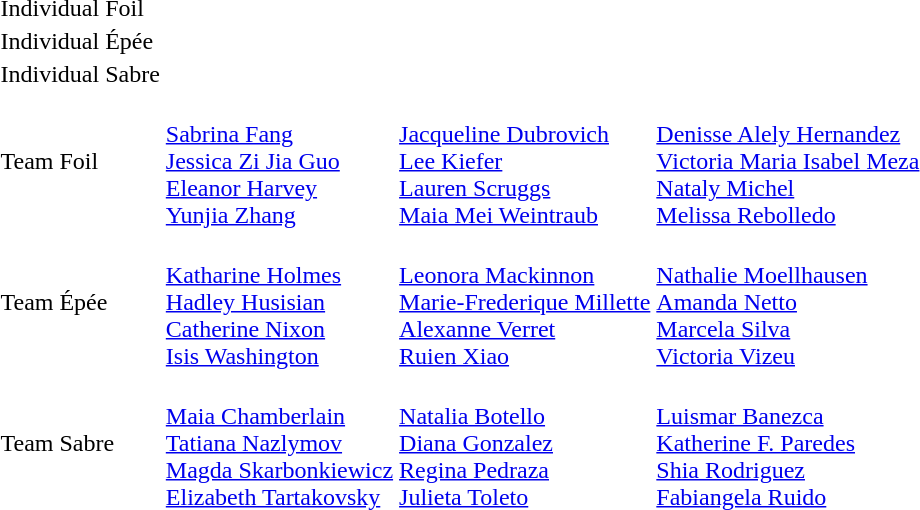<table>
<tr>
<td rowspan=2>Individual Foil</td>
<td rowspan=2></td>
<td rowspan=2></td>
<td></td>
</tr>
<tr>
<td></td>
</tr>
<tr>
<td rowspan=2>Individual Épée</td>
<td rowspan=2></td>
<td rowspan=2></td>
<td></td>
</tr>
<tr>
<td></td>
</tr>
<tr>
<td rowspan=2>Individual Sabre</td>
<td rowspan=2></td>
<td rowspan=2></td>
<td></td>
</tr>
<tr>
<td></td>
</tr>
<tr>
<td>Team Foil</td>
<td><br><a href='#'>Sabrina Fang</a><br><a href='#'>Jessica Zi Jia Guo</a><br><a href='#'>Eleanor Harvey</a><br><a href='#'>Yunjia Zhang</a></td>
<td><br><a href='#'>Jacqueline Dubrovich</a><br><a href='#'>Lee Kiefer</a><br><a href='#'>Lauren Scruggs</a><br><a href='#'>Maia Mei Weintraub</a></td>
<td><br><a href='#'>Denisse Alely Hernandez</a><br><a href='#'>Victoria Maria Isabel Meza</a><br><a href='#'>Nataly Michel</a><br><a href='#'>Melissa Rebolledo</a></td>
</tr>
<tr>
<td>Team Épée</td>
<td><br><a href='#'>Katharine Holmes</a><br><a href='#'>Hadley Husisian</a><br><a href='#'>Catherine Nixon</a><br><a href='#'>Isis Washington</a></td>
<td><br><a href='#'>Leonora Mackinnon</a><br><a href='#'>Marie-Frederique Millette</a><br><a href='#'>Alexanne Verret</a><br><a href='#'>Ruien Xiao</a></td>
<td><br><a href='#'>Nathalie Moellhausen</a><br><a href='#'>Amanda Netto</a><br><a href='#'>Marcela Silva</a><br><a href='#'>Victoria Vizeu</a></td>
</tr>
<tr>
<td>Team Sabre</td>
<td><br><a href='#'>Maia Chamberlain</a><br><a href='#'>Tatiana Nazlymov</a><br><a href='#'>Magda Skarbonkiewicz</a><br><a href='#'>Elizabeth Tartakovsky</a></td>
<td><br><a href='#'>Natalia Botello</a><br><a href='#'>Diana Gonzalez</a><br><a href='#'>Regina Pedraza</a><br><a href='#'>Julieta Toleto</a></td>
<td><br><a href='#'>Luismar Banezca</a><br><a href='#'>Katherine F. Paredes</a><br><a href='#'>Shia Rodriguez</a><br><a href='#'>Fabiangela Ruido</a></td>
</tr>
</table>
